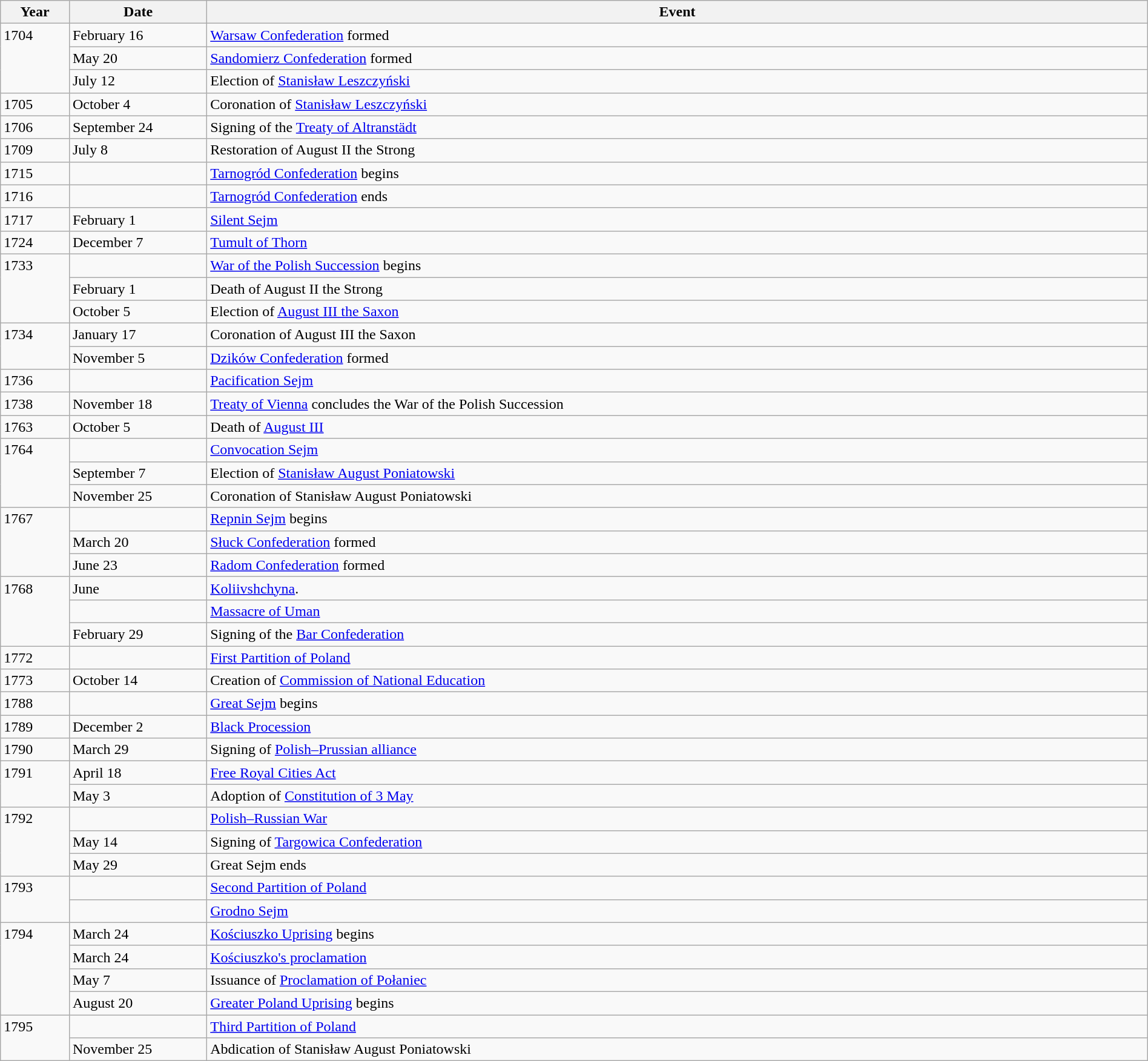<table class="wikitable" width="100%">
<tr>
<th style="width:6%">Year</th>
<th style="width:12%">Date</th>
<th>Event</th>
</tr>
<tr>
<td rowspan="3" valign="top">1704</td>
<td>February 16</td>
<td><a href='#'>Warsaw Confederation</a> formed</td>
</tr>
<tr>
<td>May 20</td>
<td><a href='#'>Sandomierz Confederation</a> formed</td>
</tr>
<tr>
<td>July 12</td>
<td>Election of <a href='#'>Stanisław Leszczyński</a></td>
</tr>
<tr>
<td>1705</td>
<td>October 4</td>
<td>Coronation of <a href='#'>Stanisław Leszczyński</a></td>
</tr>
<tr>
<td>1706</td>
<td>September 24</td>
<td>Signing of the <a href='#'>Treaty of Altranstädt</a></td>
</tr>
<tr>
<td>1709</td>
<td>July 8</td>
<td>Restoration of August II the Strong</td>
</tr>
<tr>
<td>1715</td>
<td></td>
<td><a href='#'>Tarnogród Confederation</a> begins</td>
</tr>
<tr>
<td>1716</td>
<td></td>
<td><a href='#'>Tarnogród Confederation</a> ends</td>
</tr>
<tr>
<td>1717</td>
<td>February 1</td>
<td><a href='#'>Silent Sejm</a></td>
</tr>
<tr>
<td>1724</td>
<td>December 7</td>
<td><a href='#'>Tumult of Thorn</a></td>
</tr>
<tr>
<td rowspan="3" valign="top">1733</td>
<td></td>
<td><a href='#'>War of the Polish Succession</a> begins</td>
</tr>
<tr>
<td>February 1</td>
<td>Death of August II the Strong</td>
</tr>
<tr>
<td>October 5</td>
<td>Election of <a href='#'>August III the Saxon</a></td>
</tr>
<tr>
<td rowspan="2" valign="top">1734</td>
<td>January 17</td>
<td>Coronation of August III the Saxon</td>
</tr>
<tr>
<td>November 5</td>
<td><a href='#'>Dzików Confederation</a> formed</td>
</tr>
<tr>
<td>1736</td>
<td></td>
<td><a href='#'>Pacification Sejm</a></td>
</tr>
<tr>
<td>1738</td>
<td>November 18</td>
<td><a href='#'>Treaty of Vienna</a> concludes the War of the Polish Succession</td>
</tr>
<tr>
<td>1763</td>
<td>October 5</td>
<td>Death of <a href='#'>August III</a></td>
</tr>
<tr>
<td rowspan="3" valign="top">1764</td>
<td></td>
<td><a href='#'>Convocation Sejm</a></td>
</tr>
<tr>
<td>September 7</td>
<td>Election of <a href='#'>Stanisław August Poniatowski</a></td>
</tr>
<tr>
<td>November 25</td>
<td>Coronation of Stanisław August Poniatowski</td>
</tr>
<tr>
<td rowspan="3" valign="top">1767</td>
<td></td>
<td><a href='#'>Repnin Sejm</a> begins</td>
</tr>
<tr>
<td>March 20</td>
<td><a href='#'>Słuck Confederation</a> formed</td>
</tr>
<tr>
<td>June 23</td>
<td><a href='#'>Radom Confederation</a> formed</td>
</tr>
<tr>
<td rowspan="3" valign="top">1768</td>
<td>June</td>
<td><a href='#'>Koliivshchyna</a>.</td>
</tr>
<tr>
<td></td>
<td><a href='#'>Massacre of Uman</a></td>
</tr>
<tr>
<td>February 29</td>
<td>Signing of the <a href='#'>Bar Confederation</a></td>
</tr>
<tr>
<td>1772</td>
<td></td>
<td><a href='#'>First Partition of Poland</a></td>
</tr>
<tr>
<td>1773</td>
<td>October 14</td>
<td>Creation of <a href='#'>Commission of National Education</a></td>
</tr>
<tr>
<td>1788</td>
<td></td>
<td><a href='#'>Great Sejm</a> begins</td>
</tr>
<tr>
<td>1789</td>
<td>December 2</td>
<td><a href='#'>Black Procession</a></td>
</tr>
<tr>
<td>1790</td>
<td>March 29</td>
<td>Signing of <a href='#'>Polish–Prussian alliance</a></td>
</tr>
<tr>
<td rowspan="2" valign="top">1791</td>
<td>April 18</td>
<td><a href='#'>Free Royal Cities Act</a></td>
</tr>
<tr>
<td>May 3</td>
<td>Adoption of <a href='#'>Constitution of 3 May</a></td>
</tr>
<tr>
<td rowspan="3" valign="top">1792</td>
<td></td>
<td><a href='#'>Polish–Russian War</a></td>
</tr>
<tr>
<td>May 14</td>
<td>Signing of <a href='#'>Targowica Confederation</a></td>
</tr>
<tr>
<td>May 29</td>
<td>Great Sejm ends</td>
</tr>
<tr>
<td rowspan="2" valign="top">1793</td>
<td></td>
<td><a href='#'>Second Partition of Poland</a></td>
</tr>
<tr>
<td></td>
<td><a href='#'>Grodno Sejm</a></td>
</tr>
<tr>
<td rowspan="4" valign="top">1794</td>
<td>March 24</td>
<td><a href='#'>Kościuszko Uprising</a> begins</td>
</tr>
<tr>
<td>March 24</td>
<td><a href='#'>Kościuszko's proclamation</a></td>
</tr>
<tr>
<td>May 7</td>
<td>Issuance of <a href='#'>Proclamation of Połaniec</a></td>
</tr>
<tr>
<td>August 20</td>
<td><a href='#'>Greater Poland Uprising</a> begins</td>
</tr>
<tr>
<td rowspan="2" valign="top">1795</td>
<td></td>
<td><a href='#'>Third Partition of Poland</a></td>
</tr>
<tr>
<td>November 25</td>
<td>Abdication of Stanisław August Poniatowski</td>
</tr>
</table>
